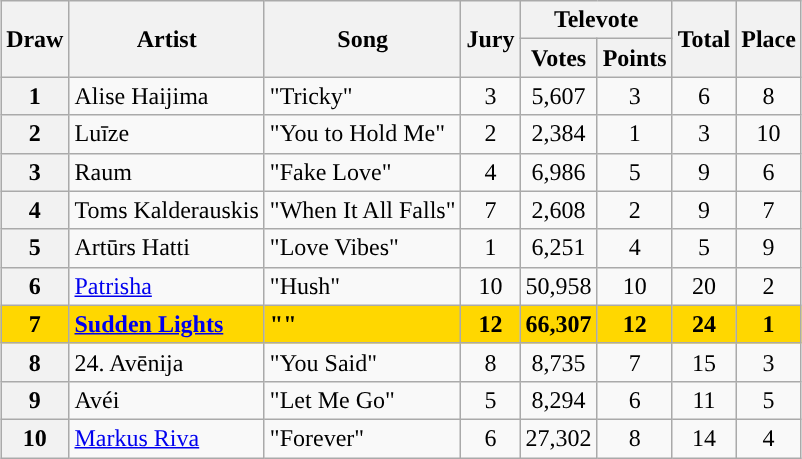<table class="sortable wikitable plainrowheaders" style="margin: 1em auto 1em auto; text-align:center">
<tr>
<th rowspan="2">Draw</th>
<th rowspan="2">Artist</th>
<th rowspan="2">Song</th>
<th rowspan="2">Jury</th>
<th colspan="2">Televote</th>
<th rowspan="2">Total</th>
<th rowspan="2">Place</th>
</tr>
<tr>
<th>Votes</th>
<th>Points</th>
</tr>
<tr>
<th scope="row" style="text-align:center;">1</th>
<td align="left">Alise Haijima</td>
<td align="left">"Tricky"</td>
<td>3</td>
<td>5,607</td>
<td>3</td>
<td>6</td>
<td>8</td>
</tr>
<tr>
<th scope="row" style="text-align:center;">2</th>
<td align="left">Luīze</td>
<td align="left">"You to Hold Me"</td>
<td>2</td>
<td>2,384</td>
<td>1</td>
<td>3</td>
<td>10</td>
</tr>
<tr>
<th scope="row" style="text-align:center;">3</th>
<td align="left">Raum</td>
<td align="left">"Fake Love"</td>
<td>4</td>
<td>6,986</td>
<td>5</td>
<td>9</td>
<td>6</td>
</tr>
<tr>
<th scope="row" style="text-align:center;">4</th>
<td align="left">Toms Kalderauskis</td>
<td align="left">"When It All Falls"</td>
<td>7</td>
<td>2,608</td>
<td>2</td>
<td>9</td>
<td>7</td>
</tr>
<tr>
<th scope="row" style="text-align:center;">5</th>
<td align="left">Artūrs Hatti</td>
<td align="left">"Love Vibes"</td>
<td>1</td>
<td>6,251</td>
<td>4</td>
<td>5</td>
<td>9</td>
</tr>
<tr>
<th scope="row" style="text-align:center;">6</th>
<td align="left"><a href='#'>Patrisha</a></td>
<td align="left">"Hush"</td>
<td>10</td>
<td>50,958</td>
<td>10</td>
<td>20</td>
<td>2</td>
</tr>
<tr style="font-weight:bold; background:gold;">
<th scope="row" style="text-align:center; font-weight:bold; background:gold;">7</th>
<td align="left"><a href='#'>Sudden Lights</a></td>
<td align="left">""</td>
<td>12</td>
<td>66,307</td>
<td>12</td>
<td>24</td>
<td>1</td>
</tr>
<tr>
<th scope="row" style="text-align:center;">8</th>
<td align="left">24. Avēnija</td>
<td align="left">"You Said"</td>
<td>8</td>
<td>8,735</td>
<td>7</td>
<td>15</td>
<td>3</td>
</tr>
<tr>
<th scope="row" style="text-align:center;">9</th>
<td align="left">Avéi</td>
<td align="left">"Let Me Go"</td>
<td>5</td>
<td>8,294</td>
<td>6</td>
<td>11</td>
<td>5</td>
</tr>
<tr>
<th scope="row" style="text-align:center;">10</th>
<td align="left"><a href='#'>Markus Riva</a></td>
<td align="left">"Forever"</td>
<td>6</td>
<td>27,302</td>
<td>8</td>
<td>14</td>
<td>4</td>
</tr>
</table>
